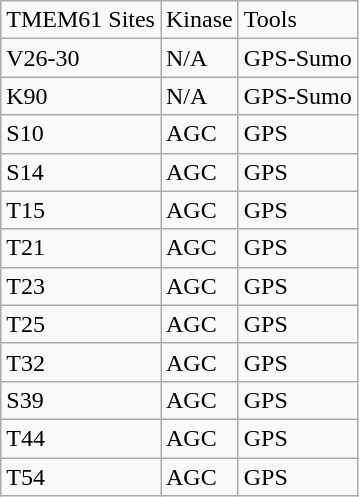<table class="wikitable">
<tr>
<td>TMEM61 Sites</td>
<td>Kinase</td>
<td>Tools</td>
</tr>
<tr>
<td>V26-30</td>
<td>N/A</td>
<td>GPS-Sumo</td>
</tr>
<tr>
<td>K90</td>
<td>N/A</td>
<td>GPS-Sumo</td>
</tr>
<tr>
<td>S10</td>
<td>AGC</td>
<td>GPS</td>
</tr>
<tr>
<td>S14</td>
<td>AGC</td>
<td>GPS</td>
</tr>
<tr>
<td>T15</td>
<td>AGC</td>
<td>GPS</td>
</tr>
<tr>
<td>T21</td>
<td>AGC</td>
<td>GPS</td>
</tr>
<tr>
<td>T23</td>
<td>AGC</td>
<td>GPS</td>
</tr>
<tr>
<td>T25</td>
<td>AGC</td>
<td>GPS</td>
</tr>
<tr>
<td>T32</td>
<td>AGC</td>
<td>GPS</td>
</tr>
<tr>
<td>S39</td>
<td>AGC</td>
<td>GPS</td>
</tr>
<tr>
<td>T44</td>
<td>AGC</td>
<td>GPS</td>
</tr>
<tr>
<td>T54</td>
<td>AGC</td>
<td>GPS</td>
</tr>
</table>
